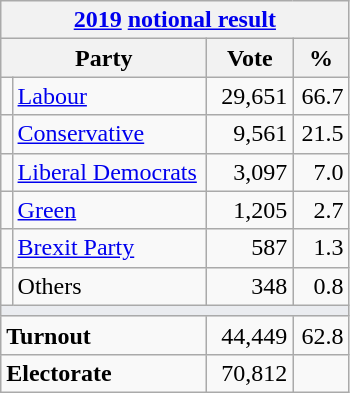<table class="wikitable">
<tr>
<th colspan="4"><a href='#'>2019</a> <a href='#'>notional result</a></th>
</tr>
<tr>
<th bgcolor="#DDDDFF" width="130px" colspan="2">Party</th>
<th bgcolor="#DDDDFF" width="50px">Vote</th>
<th bgcolor="#DDDDFF" width="30px">%</th>
</tr>
<tr>
<td></td>
<td><a href='#'>Labour</a></td>
<td align=right>29,651</td>
<td align=right>66.7</td>
</tr>
<tr>
<td></td>
<td><a href='#'>Conservative</a></td>
<td align=right>9,561</td>
<td align=right>21.5</td>
</tr>
<tr>
<td></td>
<td><a href='#'>Liberal Democrats</a></td>
<td align=right>3,097</td>
<td align=right>7.0</td>
</tr>
<tr>
<td></td>
<td><a href='#'>Green</a></td>
<td align=right>1,205</td>
<td align=right>2.7</td>
</tr>
<tr>
<td></td>
<td><a href='#'>Brexit Party</a></td>
<td align=right>587</td>
<td align=right>1.3</td>
</tr>
<tr>
<td></td>
<td>Others</td>
<td align=right>348</td>
<td align=right>0.8</td>
</tr>
<tr>
<td colspan="4" bgcolor="#EAECF0"></td>
</tr>
<tr>
<td colspan="2"><strong>Turnout</strong></td>
<td align=right>44,449</td>
<td align=right>62.8</td>
</tr>
<tr>
<td colspan="2"><strong>Electorate</strong></td>
<td align=right>70,812</td>
</tr>
</table>
